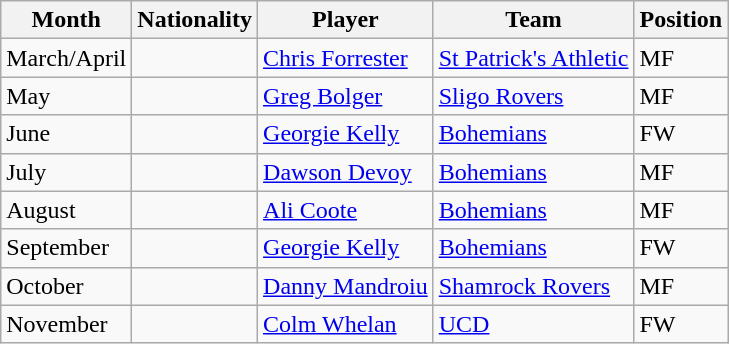<table class="wikitable sortable">
<tr>
<th>Month</th>
<th>Nationality</th>
<th>Player</th>
<th>Team</th>
<th>Position</th>
</tr>
<tr>
<td>March/April</td>
<td></td>
<td><a href='#'>Chris Forrester</a></td>
<td><a href='#'>St Patrick's Athletic</a></td>
<td>MF</td>
</tr>
<tr>
<td>May</td>
<td></td>
<td><a href='#'>Greg Bolger</a></td>
<td><a href='#'>Sligo Rovers</a></td>
<td>MF</td>
</tr>
<tr>
<td>June</td>
<td></td>
<td><a href='#'>Georgie Kelly</a></td>
<td><a href='#'>Bohemians</a></td>
<td>FW</td>
</tr>
<tr>
<td>July</td>
<td></td>
<td><a href='#'>Dawson Devoy</a></td>
<td><a href='#'>Bohemians</a></td>
<td>MF</td>
</tr>
<tr>
<td>August</td>
<td></td>
<td><a href='#'>Ali Coote</a></td>
<td><a href='#'>Bohemians</a></td>
<td>MF</td>
</tr>
<tr>
<td>September</td>
<td></td>
<td><a href='#'>Georgie Kelly</a></td>
<td><a href='#'>Bohemians</a></td>
<td>FW</td>
</tr>
<tr>
<td>October</td>
<td></td>
<td><a href='#'>Danny Mandroiu</a></td>
<td><a href='#'>Shamrock Rovers</a></td>
<td>MF</td>
</tr>
<tr>
<td>November</td>
<td></td>
<td><a href='#'>Colm Whelan</a></td>
<td><a href='#'>UCD</a></td>
<td>FW</td>
</tr>
</table>
